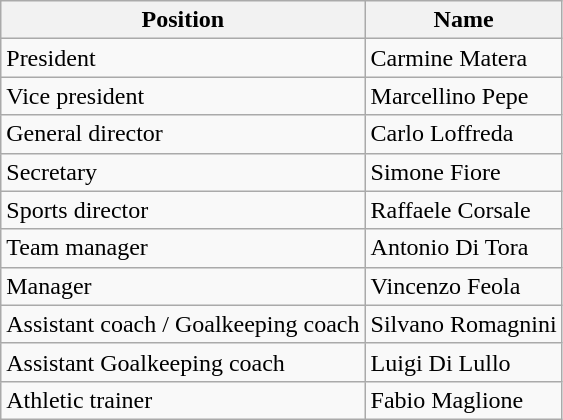<table class="wikitable">
<tr>
<th>Position</th>
<th>Name</th>
</tr>
<tr>
<td>President</td>
<td> Carmine Matera </td>
</tr>
<tr>
<td>Vice president</td>
<td> Marcellino Pepe </td>
</tr>
<tr>
<td>General director</td>
<td> Carlo Loffreda </td>
</tr>
<tr>
<td>Secretary</td>
<td> Simone Fiore </td>
</tr>
<tr>
<td>Sports director</td>
<td> Raffaele Corsale </td>
</tr>
<tr>
<td>Team manager</td>
<td> Antonio Di Tora </td>
</tr>
<tr>
<td>Manager</td>
<td> Vincenzo Feola </td>
</tr>
<tr>
<td>Assistant coach / Goalkeeping coach</td>
<td> Silvano Romagnini </td>
</tr>
<tr>
<td>Assistant Goalkeeping coach</td>
<td> Luigi Di Lullo </td>
</tr>
<tr>
<td>Athletic trainer</td>
<td> Fabio Maglione </td>
</tr>
</table>
